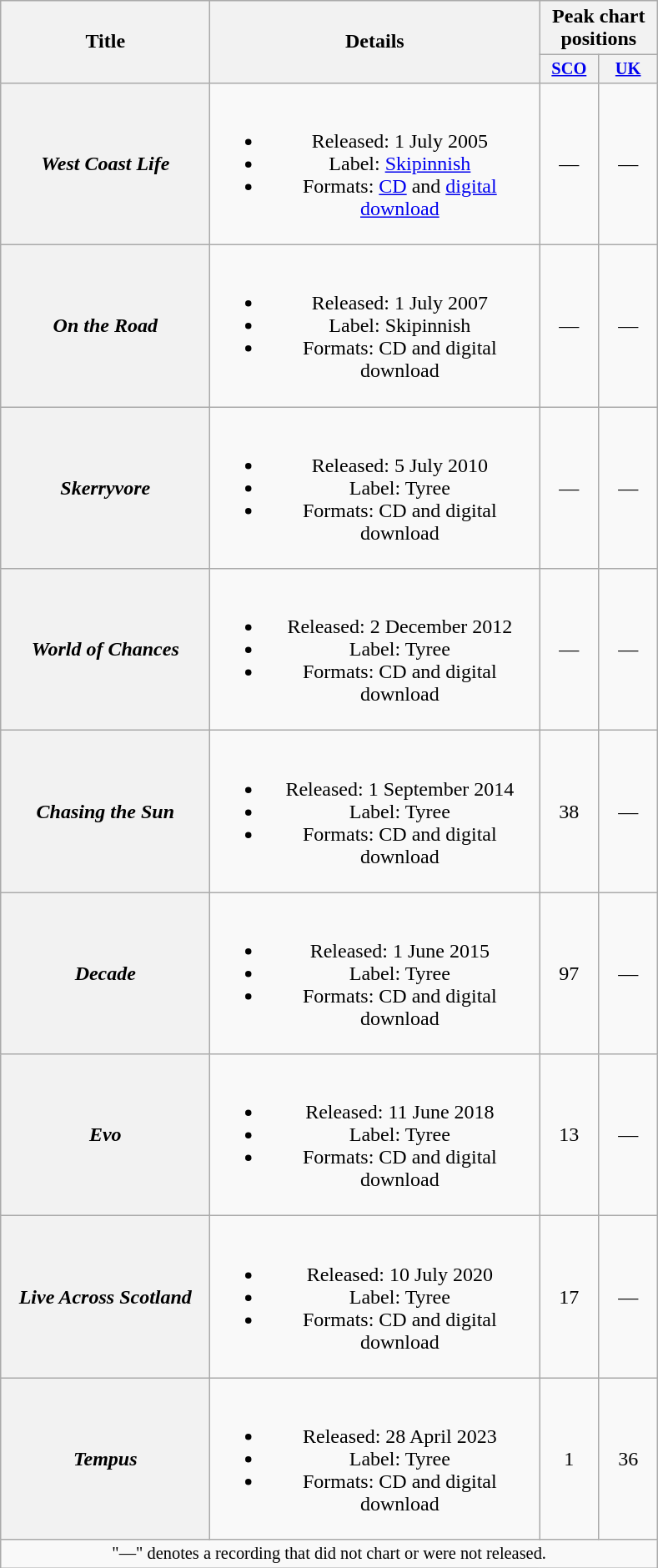<table class="wikitable plainrowheaders" style="text-align:center;" border="1">
<tr>
<th scope="col" rowspan="2" style="width:10em;">Title</th>
<th scope="col" rowspan="2" style="width:16em;">Details</th>
<th scope="col" colspan="2">Peak chart positions</th>
</tr>
<tr>
<th scope="col" style="width:3em;font-size:85%;"><a href='#'>SCO</a><br></th>
<th scope="col" style="width:3em;font-size:85%;"><a href='#'>UK</a><br></th>
</tr>
<tr>
<th scope="row"><em>West Coast Life</em></th>
<td><br><ul><li>Released: 1 July 2005</li><li>Label: <a href='#'>Skipinnish</a></li><li>Formats: <a href='#'>CD</a> and <a href='#'>digital download</a></li></ul></td>
<td>—</td>
<td>—</td>
</tr>
<tr>
<th scope="row"><em>On the Road</em></th>
<td><br><ul><li>Released: 1 July 2007</li><li>Label: Skipinnish</li><li>Formats: CD and digital download</li></ul></td>
<td>—</td>
<td>—</td>
</tr>
<tr>
<th scope="row"><em>Skerryvore</em></th>
<td><br><ul><li>Released: 5 July 2010</li><li>Label: Tyree</li><li>Formats: CD and digital download</li></ul></td>
<td>—</td>
<td>—</td>
</tr>
<tr>
<th scope="row"><em>World of Chances</em></th>
<td><br><ul><li>Released: 2 December 2012</li><li>Label: Tyree</li><li>Formats: CD and digital download</li></ul></td>
<td>—</td>
<td>—</td>
</tr>
<tr>
<th scope="row"><em>Chasing the Sun</em></th>
<td><br><ul><li>Released: 1 September 2014</li><li>Label: Tyree</li><li>Formats: CD and digital download</li></ul></td>
<td>38</td>
<td>—</td>
</tr>
<tr>
<th scope="row"><em>Decade</em></th>
<td><br><ul><li>Released: 1 June 2015</li><li>Label: Tyree</li><li>Formats: CD and digital download</li></ul></td>
<td>97</td>
<td>—</td>
</tr>
<tr>
<th scope="row"><em>Evo</em></th>
<td><br><ul><li>Released: 11 June 2018</li><li>Label: Tyree</li><li>Formats: CD and digital download</li></ul></td>
<td>13</td>
<td>—</td>
</tr>
<tr>
<th scope="row"><em>Live Across Scotland</em></th>
<td><br><ul><li>Released: 10 July 2020</li><li>Label: Tyree</li><li>Formats: CD and digital download</li></ul></td>
<td>17</td>
<td>—</td>
</tr>
<tr>
<th scope="row"><em>Tempus</em></th>
<td><br><ul><li>Released: 28 April 2023</li><li>Label: Tyree</li><li>Formats: CD and digital download</li></ul></td>
<td>1</td>
<td>36</td>
</tr>
<tr>
<td colspan="17" style="text-align:center; font-size:85%">"—" denotes a recording that did not chart or were not released.</td>
</tr>
</table>
